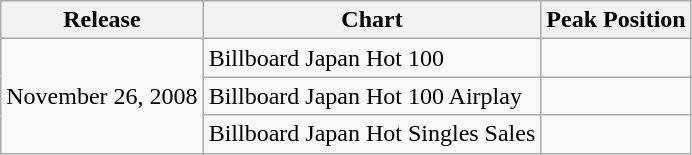<table class="wikitable">
<tr>
<th>Release</th>
<th>Chart</th>
<th>Peak Position</th>
</tr>
<tr>
<td rowspan="3">November 26, 2008</td>
<td>Billboard Japan Hot 100</td>
<td align="center"></td>
</tr>
<tr>
<td>Billboard Japan Hot 100 Airplay</td>
<td align="center"></td>
</tr>
<tr>
<td>Billboard Japan Hot Singles Sales</td>
<td align="center"></td>
</tr>
</table>
